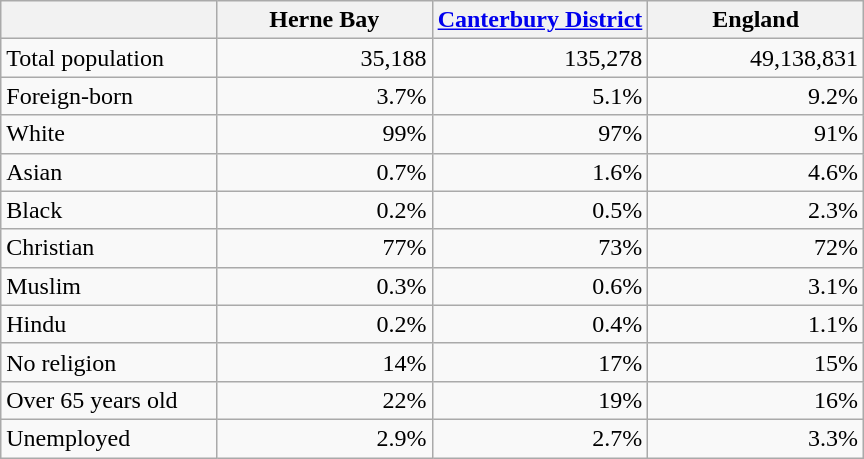<table class="wikitable floatright" style="text-align: right; max-width: 50%;">
<tr>
<th style="width: 25%;"></th>
<th style="width: 25%;">Herne Bay</th>
<th style="width: 25%;"><a href='#'>Canterbury District</a></th>
<th style="width: 25%;">England</th>
</tr>
<tr>
<td style="text-align: left;">Total population</td>
<td>35,188</td>
<td>135,278</td>
<td>49,138,831</td>
</tr>
<tr>
<td style="text-align: left;">Foreign-born</td>
<td>3.7%</td>
<td>5.1%</td>
<td>9.2%</td>
</tr>
<tr>
<td style="text-align: left;">White</td>
<td>99%</td>
<td>97%</td>
<td>91%</td>
</tr>
<tr>
<td style="text-align: left;">Asian</td>
<td>0.7%</td>
<td>1.6%</td>
<td>4.6%</td>
</tr>
<tr>
<td style="text-align: left;">Black</td>
<td>0.2%</td>
<td>0.5%</td>
<td>2.3%</td>
</tr>
<tr>
<td style="text-align: left;">Christian</td>
<td>77%</td>
<td>73%</td>
<td>72%</td>
</tr>
<tr>
<td style="text-align: left;">Muslim</td>
<td>0.3%</td>
<td>0.6%</td>
<td>3.1%</td>
</tr>
<tr>
<td style="text-align: left;">Hindu</td>
<td>0.2%</td>
<td>0.4%</td>
<td>1.1%</td>
</tr>
<tr>
<td style="text-align: left;">No religion</td>
<td>14%</td>
<td>17%</td>
<td>15%</td>
</tr>
<tr>
<td style="text-align: left;">Over 65 years old</td>
<td>22%</td>
<td>19%</td>
<td>16%</td>
</tr>
<tr>
<td style="text-align: left;">Unemployed</td>
<td>2.9%</td>
<td>2.7%</td>
<td>3.3%</td>
</tr>
</table>
